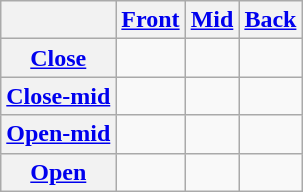<table class="wikitable" style=text-align:center>
<tr>
<th></th>
<th><a href='#'>Front</a></th>
<th><a href='#'>Mid</a></th>
<th><a href='#'>Back</a></th>
</tr>
<tr>
<th><a href='#'>Close</a></th>
<td></td>
<td></td>
<td></td>
</tr>
<tr>
<th><a href='#'>Close-mid</a></th>
<td></td>
<td></td>
<td></td>
</tr>
<tr>
<th><a href='#'>Open-mid</a></th>
<td></td>
<td></td>
<td></td>
</tr>
<tr>
<th><a href='#'>Open</a></th>
<td></td>
<td></td>
<td></td>
</tr>
</table>
